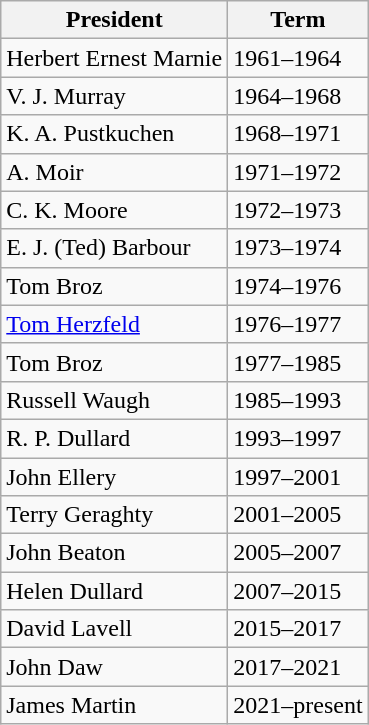<table class="wikitable">
<tr>
<th>President</th>
<th>Term</th>
</tr>
<tr>
<td>Herbert Ernest Marnie</td>
<td>1961–1964</td>
</tr>
<tr>
<td>V. J. Murray</td>
<td>1964–1968</td>
</tr>
<tr>
<td>K. A. Pustkuchen</td>
<td>1968–1971</td>
</tr>
<tr>
<td>A. Moir</td>
<td>1971–1972</td>
</tr>
<tr>
<td>C. K. Moore</td>
<td>1972–1973</td>
</tr>
<tr>
<td>E. J. (Ted) Barbour</td>
<td>1973–1974</td>
</tr>
<tr>
<td>Tom Broz</td>
<td>1974–1976</td>
</tr>
<tr>
<td><a href='#'>Tom Herzfeld</a></td>
<td>1976–1977</td>
</tr>
<tr>
<td>Tom Broz</td>
<td>1977–1985</td>
</tr>
<tr>
<td>Russell Waugh</td>
<td>1985–1993</td>
</tr>
<tr>
<td>R. P. Dullard</td>
<td>1993–1997</td>
</tr>
<tr>
<td>John Ellery</td>
<td>1997–2001</td>
</tr>
<tr>
<td>Terry Geraghty</td>
<td>2001–2005</td>
</tr>
<tr>
<td>John Beaton</td>
<td>2005–2007</td>
</tr>
<tr>
<td>Helen Dullard</td>
<td>2007–2015</td>
</tr>
<tr>
<td>David Lavell</td>
<td>2015–2017</td>
</tr>
<tr>
<td>John Daw</td>
<td>2017–2021</td>
</tr>
<tr>
<td>James Martin</td>
<td>2021–present</td>
</tr>
</table>
